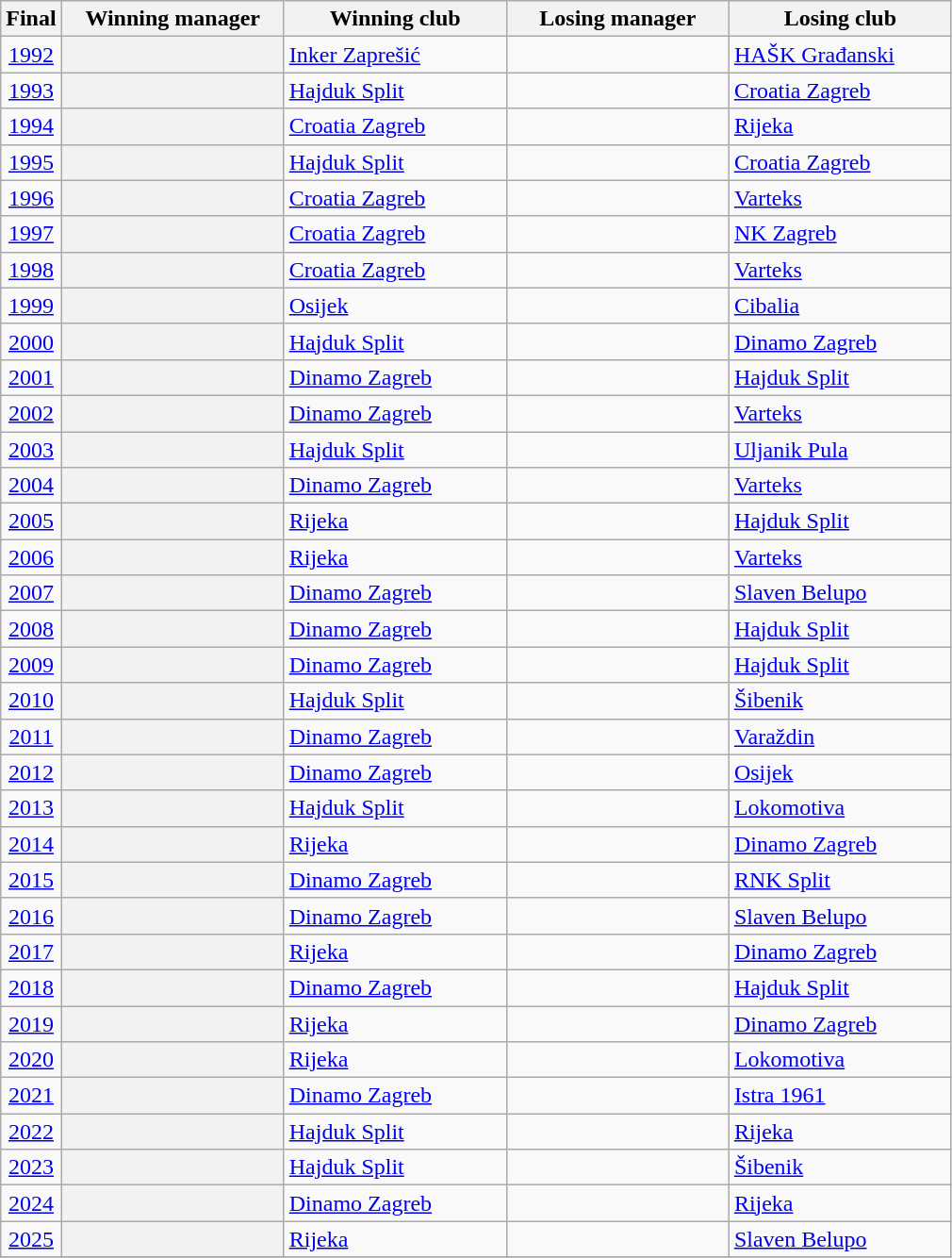<table class="sortable wikitable plainrowheaders">
<tr>
<th scope="col">Final</th>
<th scope="col" width="150">Winning manager</th>
<th scope="col" width="150">Winning club</th>
<th scope="col" width="150">Losing manager</th>
<th scope="col" width="150">Losing club</th>
</tr>
<tr>
<td align=center><a href='#'>1992</a></td>
<th scope="row"></th>
<td><a href='#'>Inker Zaprešić</a></td>
<td></td>
<td><a href='#'>HAŠK Građanski</a></td>
</tr>
<tr>
<td align=center><a href='#'>1993</a></td>
<th scope="row"></th>
<td><a href='#'>Hajduk Split</a></td>
<td></td>
<td><a href='#'>Croatia Zagreb</a></td>
</tr>
<tr>
<td align=center><a href='#'>1994</a></td>
<th scope="row"></th>
<td><a href='#'>Croatia Zagreb</a></td>
<td></td>
<td><a href='#'>Rijeka</a></td>
</tr>
<tr>
<td align=center><a href='#'>1995</a></td>
<th scope="row"></th>
<td><a href='#'>Hajduk Split</a></td>
<td></td>
<td><a href='#'>Croatia Zagreb</a></td>
</tr>
<tr>
<td align=center><a href='#'>1996</a></td>
<th scope="row"></th>
<td><a href='#'>Croatia Zagreb</a></td>
<td></td>
<td><a href='#'>Varteks</a></td>
</tr>
<tr>
<td align=center><a href='#'>1997</a></td>
<th scope="row"></th>
<td><a href='#'>Croatia Zagreb</a></td>
<td></td>
<td><a href='#'>NK Zagreb</a></td>
</tr>
<tr>
<td align=center><a href='#'>1998</a></td>
<th scope="row"></th>
<td><a href='#'>Croatia Zagreb</a></td>
<td></td>
<td><a href='#'>Varteks</a></td>
</tr>
<tr>
<td align=center><a href='#'>1999</a></td>
<th scope="row"></th>
<td><a href='#'>Osijek</a></td>
<td></td>
<td><a href='#'>Cibalia</a></td>
</tr>
<tr>
<td align=center><a href='#'>2000</a></td>
<th scope="row"></th>
<td><a href='#'>Hajduk Split</a></td>
<td></td>
<td><a href='#'>Dinamo Zagreb</a></td>
</tr>
<tr>
<td align=center><a href='#'>2001</a></td>
<th scope="row"></th>
<td><a href='#'>Dinamo Zagreb</a></td>
<td></td>
<td><a href='#'>Hajduk Split</a></td>
</tr>
<tr>
<td align=center><a href='#'>2002</a></td>
<th scope="row"></th>
<td><a href='#'>Dinamo Zagreb</a></td>
<td></td>
<td><a href='#'>Varteks</a></td>
</tr>
<tr>
<td align=center><a href='#'>2003</a></td>
<th scope="row"></th>
<td><a href='#'>Hajduk Split</a></td>
<td></td>
<td><a href='#'>Uljanik Pula</a></td>
</tr>
<tr>
<td align=center><a href='#'>2004</a></td>
<th scope="row"></th>
<td><a href='#'>Dinamo Zagreb</a></td>
<td></td>
<td><a href='#'>Varteks</a></td>
</tr>
<tr>
<td align=center><a href='#'>2005</a></td>
<th scope="row"></th>
<td><a href='#'>Rijeka</a></td>
<td></td>
<td><a href='#'>Hajduk Split</a></td>
</tr>
<tr>
<td align=center><a href='#'>2006</a></td>
<th scope="row"></th>
<td><a href='#'>Rijeka</a></td>
<td></td>
<td><a href='#'>Varteks</a></td>
</tr>
<tr>
<td align=center><a href='#'>2007</a></td>
<th scope="row"></th>
<td><a href='#'>Dinamo Zagreb</a></td>
<td></td>
<td><a href='#'>Slaven Belupo</a></td>
</tr>
<tr>
<td align=center><a href='#'>2008</a></td>
<th scope="row"></th>
<td><a href='#'>Dinamo Zagreb</a></td>
<td></td>
<td><a href='#'>Hajduk Split</a></td>
</tr>
<tr>
<td align=center><a href='#'>2009</a></td>
<th scope="row"></th>
<td><a href='#'>Dinamo Zagreb</a></td>
<td></td>
<td><a href='#'>Hajduk Split</a></td>
</tr>
<tr>
<td align=center><a href='#'>2010</a></td>
<th scope="row"></th>
<td><a href='#'>Hajduk Split</a></td>
<td></td>
<td><a href='#'>Šibenik</a></td>
</tr>
<tr>
<td align=center><a href='#'>2011</a></td>
<th scope="row"></th>
<td><a href='#'>Dinamo Zagreb</a></td>
<td></td>
<td><a href='#'>Varaždin</a></td>
</tr>
<tr>
<td align=center><a href='#'>2012</a></td>
<th scope="row"></th>
<td><a href='#'>Dinamo Zagreb</a></td>
<td></td>
<td><a href='#'>Osijek</a></td>
</tr>
<tr>
<td align=center><a href='#'>2013</a></td>
<th scope="row"></th>
<td><a href='#'>Hajduk Split</a></td>
<td></td>
<td><a href='#'>Lokomotiva</a></td>
</tr>
<tr>
<td align=center><a href='#'>2014</a></td>
<th scope="row"></th>
<td><a href='#'>Rijeka</a></td>
<td></td>
<td><a href='#'>Dinamo Zagreb</a></td>
</tr>
<tr>
<td align=center><a href='#'>2015</a></td>
<th scope="row"></th>
<td><a href='#'>Dinamo Zagreb</a></td>
<td></td>
<td><a href='#'>RNK Split</a></td>
</tr>
<tr>
<td align=center><a href='#'>2016</a></td>
<th scope="row"></th>
<td><a href='#'>Dinamo Zagreb</a></td>
<td></td>
<td><a href='#'>Slaven Belupo</a></td>
</tr>
<tr>
<td align=center><a href='#'>2017</a></td>
<th scope="row"></th>
<td><a href='#'>Rijeka</a></td>
<td></td>
<td><a href='#'>Dinamo Zagreb</a></td>
</tr>
<tr>
<td align=center><a href='#'>2018</a></td>
<th scope="row"></th>
<td><a href='#'>Dinamo Zagreb</a></td>
<td></td>
<td><a href='#'>Hajduk Split</a></td>
</tr>
<tr>
<td align=center><a href='#'>2019</a></td>
<th scope="row"></th>
<td><a href='#'>Rijeka</a></td>
<td></td>
<td><a href='#'>Dinamo Zagreb</a></td>
</tr>
<tr>
<td align=center><a href='#'>2020</a></td>
<th scope="row"></th>
<td><a href='#'>Rijeka</a></td>
<td></td>
<td><a href='#'>Lokomotiva</a></td>
</tr>
<tr>
<td align=center><a href='#'>2021</a></td>
<th scope="row"></th>
<td><a href='#'>Dinamo Zagreb</a></td>
<td></td>
<td><a href='#'>Istra 1961</a></td>
</tr>
<tr>
<td align=center><a href='#'>2022</a></td>
<th scope="row"></th>
<td><a href='#'>Hajduk Split</a></td>
<td></td>
<td><a href='#'>Rijeka</a></td>
</tr>
<tr>
<td align=center><a href='#'>2023</a></td>
<th scope="row"></th>
<td><a href='#'>Hajduk Split</a></td>
<td></td>
<td><a href='#'>Šibenik</a></td>
</tr>
<tr>
<td align=center><a href='#'>2024</a></td>
<th scope="row"></th>
<td><a href='#'>Dinamo Zagreb</a></td>
<td></td>
<td><a href='#'>Rijeka</a></td>
</tr>
<tr>
<td align=center><a href='#'>2025</a></td>
<th scope="row"></th>
<td><a href='#'>Rijeka</a></td>
<td></td>
<td><a href='#'>Slaven Belupo</a></td>
</tr>
<tr>
</tr>
</table>
